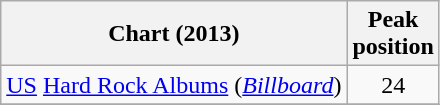<table class="wikitable">
<tr>
<th>Chart (2013)</th>
<th>Peak<br>position</th>
</tr>
<tr>
<td><a href='#'>US</a> <a href='#'>Hard Rock Albums</a> (<em><a href='#'>Billboard</a></em>)</td>
<td style="text-align:center;">24</td>
</tr>
<tr>
</tr>
</table>
